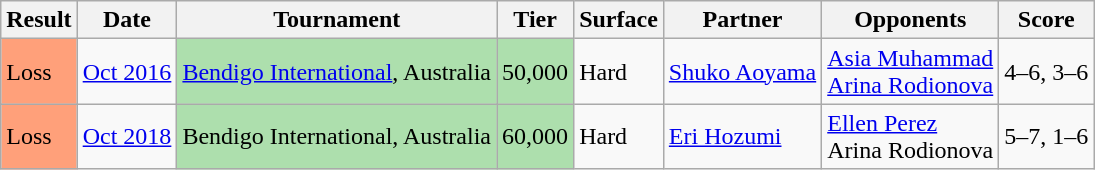<table class="sortable wikitable">
<tr>
<th>Result</th>
<th>Date</th>
<th>Tournament</th>
<th>Tier</th>
<th>Surface</th>
<th>Partner</th>
<th>Opponents</th>
<th class="unsortable">Score</th>
</tr>
<tr>
<td bgcolor="FFA07A">Loss</td>
<td><a href='#'>Oct 2016</a></td>
<td style="background:#addfad;"><a href='#'>Bendigo International</a>, Australia</td>
<td style="background:#addfad;">50,000</td>
<td>Hard</td>
<td> <a href='#'>Shuko Aoyama</a></td>
<td> <a href='#'>Asia Muhammad</a> <br>  <a href='#'>Arina Rodionova</a></td>
<td>4–6, 3–6</td>
</tr>
<tr>
<td style="background:#ffa07a;">Loss</td>
<td><a href='#'>Oct 2018</a></td>
<td style="background:#addfad;">Bendigo International, Australia</td>
<td style="background:#addfad;">60,000</td>
<td>Hard</td>
<td> <a href='#'>Eri Hozumi</a></td>
<td> <a href='#'>Ellen Perez</a> <br>  Arina Rodionova</td>
<td>5–7, 1–6</td>
</tr>
</table>
